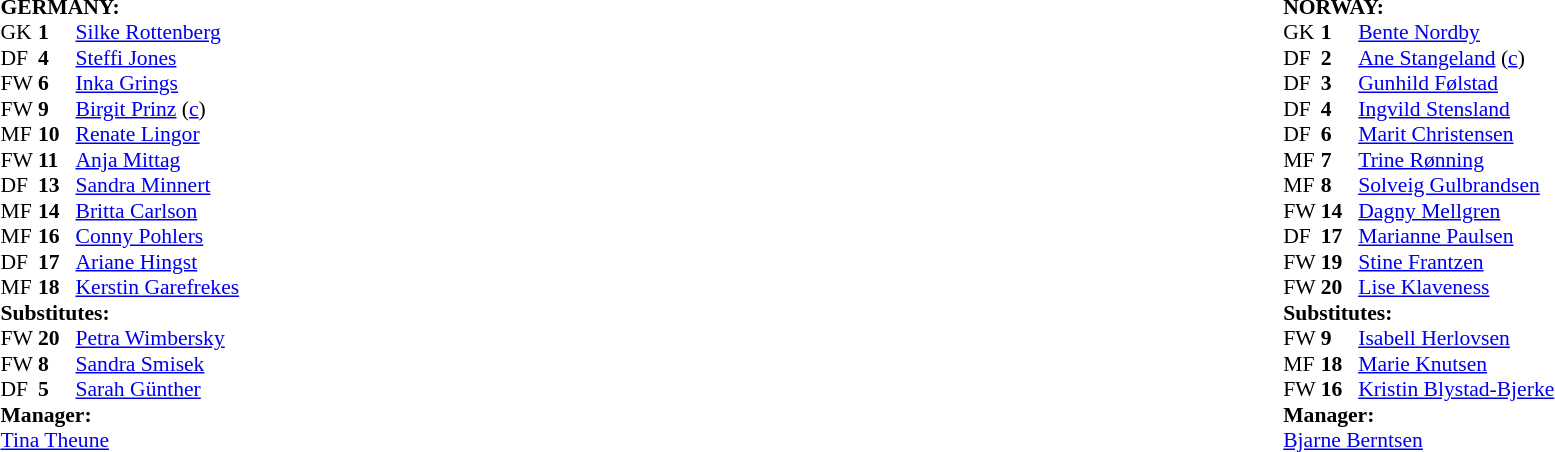<table style="width:100%;">
<tr>
<td style="vertical-align:top; width:50%;"><br><table style="font-size: 90%" cellspacing="0" cellpadding="0">
<tr>
<td colspan="4"><br><strong>GERMANY:</strong></td>
</tr>
<tr>
<th width="25"></th>
<th width="25"></th>
</tr>
<tr>
<td>GK</td>
<td><strong>1</strong></td>
<td><a href='#'>Silke Rottenberg</a></td>
</tr>
<tr>
<td>DF</td>
<td><strong>4</strong></td>
<td><a href='#'>Steffi Jones</a></td>
</tr>
<tr>
<td>FW</td>
<td><strong>6</strong></td>
<td><a href='#'>Inka Grings</a></td>
<td></td>
<td></td>
</tr>
<tr>
<td>FW</td>
<td><strong>9</strong></td>
<td><a href='#'>Birgit Prinz</a> (<a href='#'>c</a>)</td>
</tr>
<tr>
<td>MF</td>
<td><strong>10</strong></td>
<td><a href='#'>Renate Lingor</a></td>
</tr>
<tr>
<td>FW</td>
<td><strong>11</strong></td>
<td><a href='#'>Anja Mittag</a></td>
<td></td>
<td></td>
</tr>
<tr>
<td>DF</td>
<td><strong>13</strong></td>
<td><a href='#'>Sandra Minnert</a></td>
</tr>
<tr>
<td>MF</td>
<td><strong>14</strong></td>
<td><a href='#'>Britta Carlson</a></td>
<td></td>
<td></td>
</tr>
<tr>
<td>MF</td>
<td><strong>16</strong></td>
<td><a href='#'>Conny Pohlers</a></td>
</tr>
<tr>
<td>DF</td>
<td><strong>17</strong></td>
<td><a href='#'>Ariane Hingst</a></td>
</tr>
<tr>
<td>MF</td>
<td><strong>18</strong></td>
<td><a href='#'>Kerstin Garefrekes</a></td>
</tr>
<tr>
<td colspan=3><strong>Substitutes:</strong></td>
</tr>
<tr>
<td>FW</td>
<td><strong>20</strong></td>
<td><a href='#'>Petra Wimbersky</a></td>
<td></td>
<td></td>
</tr>
<tr>
<td>FW</td>
<td><strong>8</strong></td>
<td><a href='#'>Sandra Smisek</a></td>
<td></td>
<td></td>
</tr>
<tr>
<td>DF</td>
<td><strong>5</strong></td>
<td><a href='#'>Sarah Günther</a></td>
<td></td>
<td></td>
</tr>
<tr>
<td colspan=3><strong>Manager:</strong></td>
</tr>
<tr>
<td colspan="4"><a href='#'>Tina Theune</a></td>
</tr>
</table>
</td>
<td></td>
<td style="vertical-align:top; width:50%;"><br><table cellspacing="0" cellpadding="0" style="font-size:90%; margin:auto;">
<tr>
<td colspan="4"><br><strong>NORWAY:</strong></td>
</tr>
<tr>
<th width="25"></th>
<th width="25"></th>
</tr>
<tr>
<td>GK</td>
<td><strong>1</strong></td>
<td><a href='#'>Bente Nordby</a></td>
</tr>
<tr>
<td>DF</td>
<td><strong>2</strong></td>
<td><a href='#'>Ane Stangeland</a> (<a href='#'>c</a>)</td>
</tr>
<tr>
<td>DF</td>
<td><strong>3</strong></td>
<td><a href='#'>Gunhild Følstad</a></td>
</tr>
<tr>
<td>DF</td>
<td><strong>4</strong></td>
<td><a href='#'>Ingvild Stensland</a></td>
</tr>
<tr>
<td>DF</td>
<td><strong>6</strong></td>
<td><a href='#'>Marit Christensen</a></td>
</tr>
<tr>
<td>MF</td>
<td><strong>7</strong></td>
<td><a href='#'>Trine Rønning</a></td>
<td></td>
<td></td>
</tr>
<tr>
<td>MF</td>
<td><strong>8</strong></td>
<td><a href='#'>Solveig Gulbrandsen</a></td>
</tr>
<tr>
<td>FW</td>
<td><strong>14</strong></td>
<td><a href='#'>Dagny Mellgren</a></td>
</tr>
<tr>
<td>DF</td>
<td><strong>17</strong></td>
<td><a href='#'>Marianne Paulsen</a></td>
</tr>
<tr>
<td>FW</td>
<td><strong>19</strong></td>
<td><a href='#'>Stine Frantzen</a></td>
<td></td>
<td></td>
</tr>
<tr>
<td>FW</td>
<td><strong>20</strong></td>
<td><a href='#'>Lise Klaveness</a></td>
<td></td>
<td></td>
</tr>
<tr>
<td colspan=3><strong>Substitutes:</strong></td>
</tr>
<tr>
<td>FW</td>
<td><strong>9</strong></td>
<td><a href='#'>Isabell Herlovsen</a></td>
<td></td>
<td></td>
</tr>
<tr>
<td>MF</td>
<td><strong>18</strong></td>
<td><a href='#'>Marie Knutsen</a></td>
<td></td>
<td></td>
</tr>
<tr>
<td>FW</td>
<td><strong>16</strong></td>
<td><a href='#'>Kristin Blystad-Bjerke</a></td>
<td></td>
<td></td>
</tr>
<tr>
<td colspan=3><strong>Manager:</strong></td>
</tr>
<tr>
<td colspan="4"><a href='#'>Bjarne Berntsen</a></td>
</tr>
</table>
</td>
</tr>
</table>
